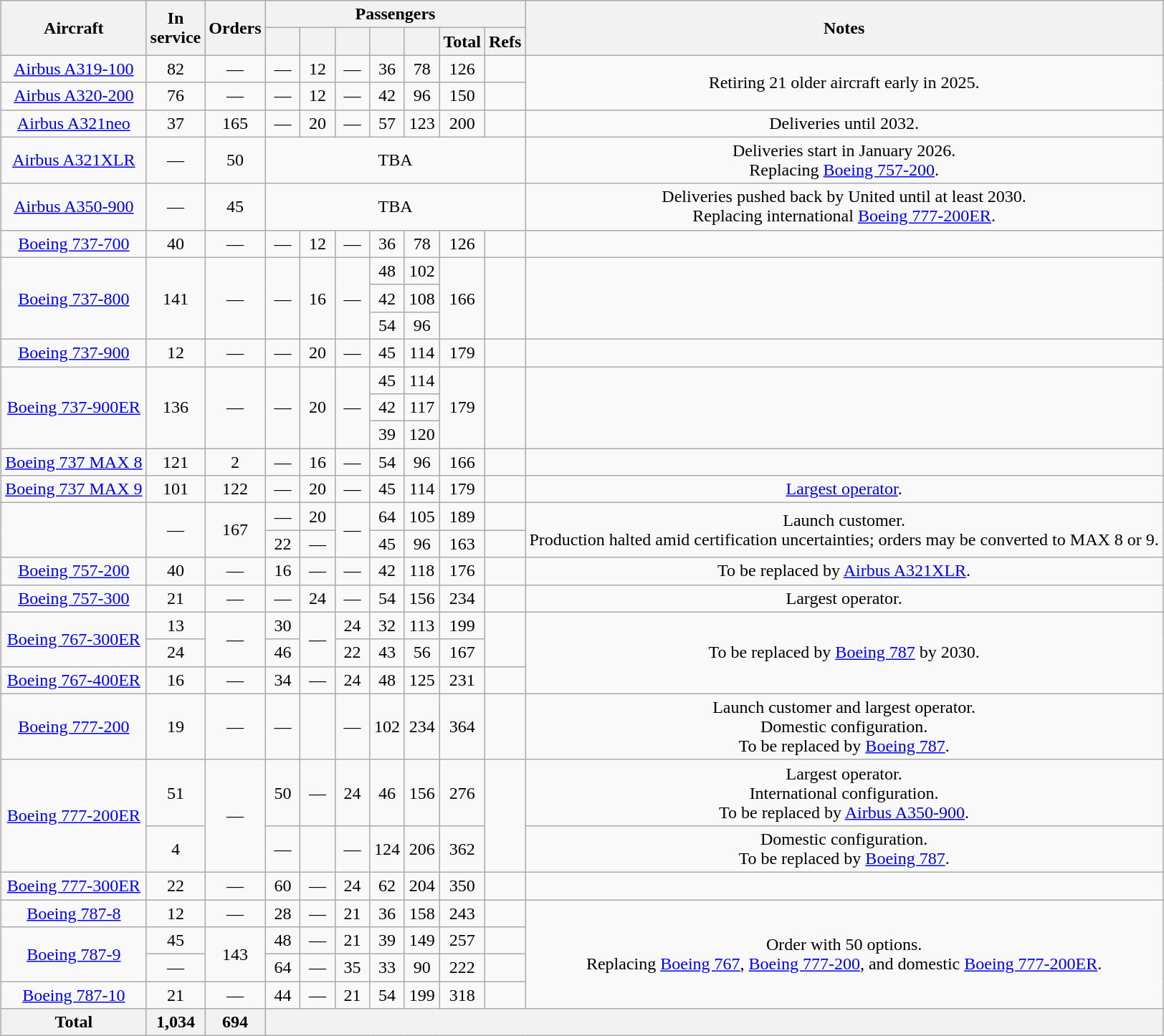<table class="wikitable" style="margin:0.5em auto; text-align:center">
<tr>
<th rowspan=2>Aircraft</th>
<th rowspan=2>In <br> service</th>
<th rowspan=2>Orders</th>
<th colspan=7 class="unsortable">Passengers</th>
<th rowspan=2>Notes</th>
</tr>
<tr>
<th style="width:25px;"></th>
<th style="width:25px;"></th>
<th style="width:25px;"></th>
<th style="width:25px;"></th>
<th style="width:25px;"></th>
<th style="width:25px;">Total</th>
<th style="width:25px;">Refs</th>
</tr>
<tr>
<td><a href='#'>Airbus A319-100</a></td>
<td>82</td>
<td>—</td>
<td>—</td>
<td>12</td>
<td>—</td>
<td>36</td>
<td>78</td>
<td>126</td>
<td></td>
<td rowspan="2">Retiring 21 older aircraft early in 2025.</td>
</tr>
<tr>
<td><a href='#'>Airbus A320-200</a></td>
<td>76</td>
<td>—</td>
<td>—</td>
<td>12</td>
<td>—</td>
<td>42</td>
<td>96</td>
<td>150</td>
<td></td>
</tr>
<tr>
<td><a href='#'>Airbus A321neo</a></td>
<td>37</td>
<td>165</td>
<td>—</td>
<td>20</td>
<td>—</td>
<td>57</td>
<td>123</td>
<td>200</td>
<td></td>
<td>Deliveries until 2032.</td>
</tr>
<tr>
<td><a href='#'>Airbus A321XLR</a></td>
<td>—</td>
<td>50</td>
<td colspan=7><abbr>TBA</abbr></td>
<td>Deliveries start in January 2026.<br>Replacing <a href='#'>Boeing 757-200</a>.</td>
</tr>
<tr>
<td><a href='#'>Airbus A350-900</a></td>
<td>—</td>
<td>45</td>
<td colspan=7><abbr>TBA</abbr></td>
<td>Deliveries pushed back by United until at least 2030.<br>Replacing international <a href='#'>Boeing 777-200ER</a>.</td>
</tr>
<tr>
<td><a href='#'>Boeing 737-700</a></td>
<td>40</td>
<td>—</td>
<td>—</td>
<td>12</td>
<td>—</td>
<td>36</td>
<td>78</td>
<td>126</td>
<td></td>
<td></td>
</tr>
<tr>
<td rowspan="3"><a href='#'>Boeing 737-800</a></td>
<td rowspan="3">141</td>
<td rowspan="3">—</td>
<td rowspan="3">—</td>
<td rowspan="3">16</td>
<td rowspan="3">—</td>
<td>48</td>
<td>102</td>
<td rowspan="3">166</td>
<td rowspan="3"></td>
<td rowspan="3"></td>
</tr>
<tr>
<td>42</td>
<td>108</td>
</tr>
<tr>
<td>54</td>
<td>96</td>
</tr>
<tr>
<td><a href='#'>Boeing 737-900</a></td>
<td>12</td>
<td>—</td>
<td>—</td>
<td>20</td>
<td>—</td>
<td>45</td>
<td>114</td>
<td>179</td>
<td></td>
<td></td>
</tr>
<tr>
<td rowspan="3"><a href='#'>Boeing 737-900ER</a></td>
<td rowspan="3">136</td>
<td rowspan="3">—</td>
<td rowspan="3">—</td>
<td rowspan="3">20</td>
<td rowspan="3">—</td>
<td>45</td>
<td>114</td>
<td rowspan="3">179</td>
<td rowspan="3"></td>
<td rowspan="3"></td>
</tr>
<tr>
<td>42</td>
<td>117</td>
</tr>
<tr>
<td>39</td>
<td>120</td>
</tr>
<tr>
<td><a href='#'>Boeing 737 MAX 8</a></td>
<td>121</td>
<td>2</td>
<td>—</td>
<td>16</td>
<td>—</td>
<td>54</td>
<td>96</td>
<td>166</td>
<td></td>
<td></td>
</tr>
<tr>
<td><a href='#'>Boeing 737 MAX 9</a></td>
<td>101</td>
<td>122</td>
<td>—</td>
<td>20</td>
<td>—</td>
<td>45</td>
<td>114</td>
<td>179</td>
<td></td>
<td><a href='#'>Largest operator</a>.</td>
</tr>
<tr>
<td rowspan="2"></td>
<td rowspan="2">—</td>
<td rowspan="2">167</td>
<td>—</td>
<td>20</td>
<td rowspan="2">—</td>
<td>64</td>
<td>105</td>
<td>189</td>
<td></td>
<td rowspan="2">Launch customer.<br>Production halted amid certification uncertainties; orders may be converted to MAX 8 or 9.</td>
</tr>
<tr>
<td>22</td>
<td>—</td>
<td>45</td>
<td>96</td>
<td>163</td>
<td></td>
</tr>
<tr>
<td><a href='#'>Boeing 757-200</a></td>
<td>40</td>
<td>—</td>
<td>16</td>
<td>—</td>
<td>—</td>
<td>42</td>
<td>118</td>
<td>176</td>
<td></td>
<td>To be replaced by <a href='#'>Airbus A321XLR</a>.</td>
</tr>
<tr>
<td><a href='#'>Boeing 757-300</a></td>
<td>21</td>
<td>—</td>
<td>—</td>
<td>24</td>
<td>—</td>
<td>54</td>
<td>156</td>
<td>234</td>
<td></td>
<td>Largest operator.</td>
</tr>
<tr>
<td rowspan="2"><a href='#'>Boeing 767-300ER</a></td>
<td>13</td>
<td rowspan="2">—</td>
<td>30</td>
<td rowspan="2">—</td>
<td>24</td>
<td>32</td>
<td>113</td>
<td>199</td>
<td rowspan="2"></td>
<td rowspan="3">To be replaced by <a href='#'>Boeing 787</a> by 2030.</td>
</tr>
<tr>
<td>24</td>
<td>46</td>
<td>22</td>
<td>43</td>
<td>56</td>
<td>167</td>
</tr>
<tr>
<td><a href='#'>Boeing 767-400ER</a></td>
<td>16</td>
<td>—</td>
<td>34</td>
<td>—</td>
<td>24</td>
<td>48</td>
<td>125</td>
<td>231</td>
<td></td>
</tr>
<tr>
<td><a href='#'>Boeing 777-200</a></td>
<td>19</td>
<td>—</td>
<td>—</td>
<td></td>
<td>—</td>
<td>102</td>
<td>234</td>
<td>364</td>
<td></td>
<td>Launch customer and largest operator.<br>Domestic configuration.<br>To be replaced by <a href='#'>Boeing 787</a>.</td>
</tr>
<tr>
<td rowspan="2"><a href='#'>Boeing 777-200ER</a></td>
<td>51</td>
<td rowspan="2">—</td>
<td>50</td>
<td>—</td>
<td>24</td>
<td>46</td>
<td>156</td>
<td>276</td>
<td rowspan="2"></td>
<td>Largest operator.<br>International configuration.<br>To be replaced by <a href='#'>Airbus A350-900</a>.</td>
</tr>
<tr>
<td>4</td>
<td>—</td>
<td></td>
<td>—</td>
<td>124</td>
<td>206</td>
<td>362</td>
<td>Domestic configuration.<br>To be replaced by <a href='#'>Boeing 787</a>.</td>
</tr>
<tr>
<td><a href='#'>Boeing 777-300ER</a></td>
<td>22</td>
<td>—</td>
<td>60</td>
<td>—</td>
<td>24</td>
<td>62</td>
<td>204</td>
<td>350</td>
<td></td>
<td></td>
</tr>
<tr>
<td><a href='#'>Boeing 787-8</a></td>
<td>12</td>
<td>—</td>
<td>28</td>
<td>—</td>
<td>21</td>
<td>36</td>
<td>158</td>
<td>243</td>
<td></td>
<td rowspan="4">Order with 50 options.<br>Replacing <a href='#'>Boeing 767</a>, <a href='#'>Boeing 777-200</a>, and domestic <a href='#'>Boeing 777-200ER</a>.</td>
</tr>
<tr>
<td rowspan="2"><a href='#'>Boeing 787-9</a></td>
<td>45</td>
<td rowspan="2">143</td>
<td>48</td>
<td>—</td>
<td>21</td>
<td>39</td>
<td>149</td>
<td>257</td>
<td></td>
</tr>
<tr>
<td>—</td>
<td>64</td>
<td>—</td>
<td>35</td>
<td>33</td>
<td>90</td>
<td>222</td>
<td></td>
</tr>
<tr>
<td><a href='#'>Boeing 787-10</a></td>
<td>21</td>
<td>—</td>
<td>44</td>
<td>—</td>
<td>21</td>
<td>54</td>
<td>199</td>
<td>318</td>
<td></td>
</tr>
<tr>
<th>Total</th>
<th>1,034</th>
<th>694</th>
<th colspan="8"></th>
</tr>
</table>
